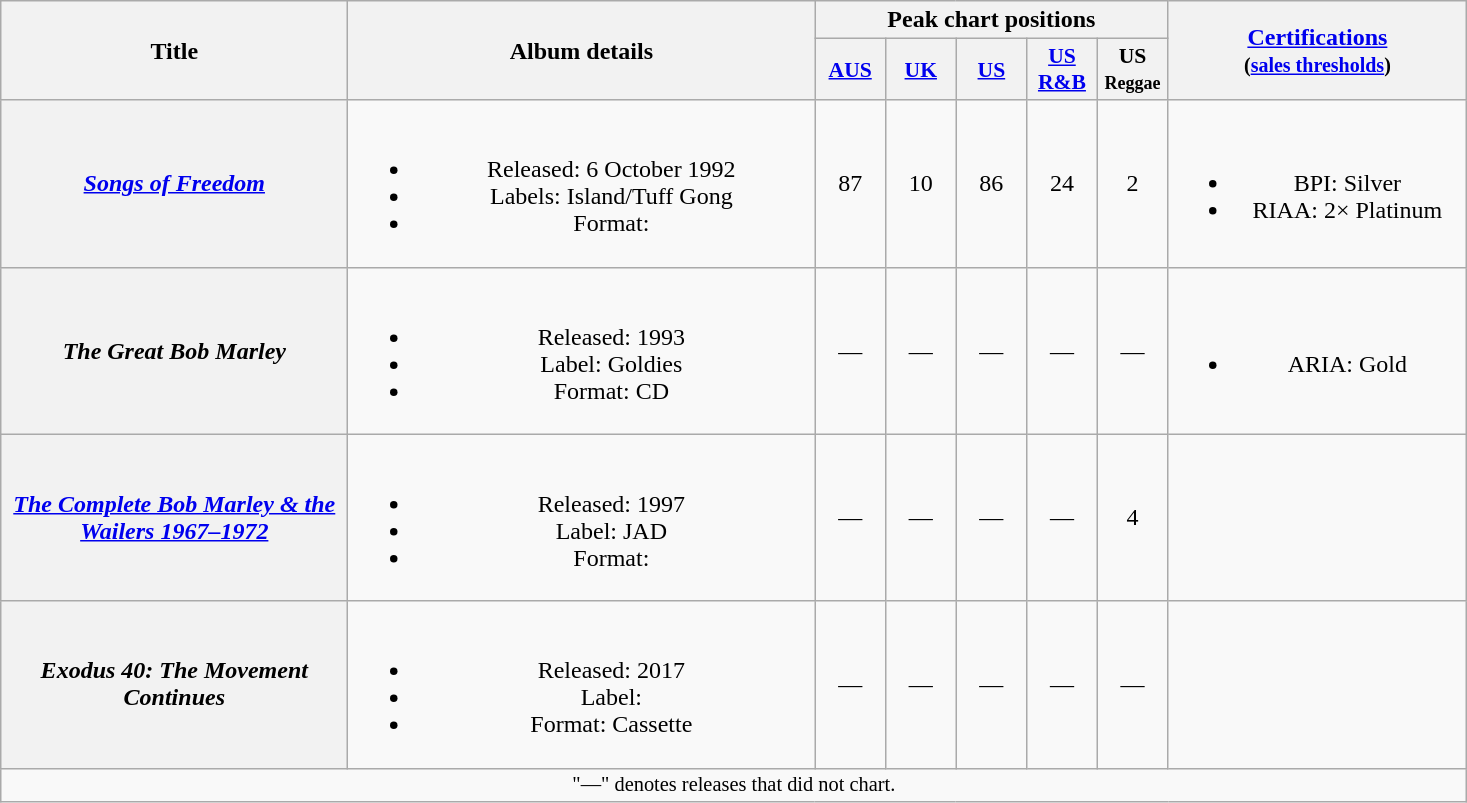<table class="wikitable plainrowheaders" style="text-align:center;">
<tr>
<th scope="col" rowspan="2" style="width:14em;">Title</th>
<th scope="col" rowspan="2" style="width:19em;">Album details</th>
<th scope="col" colspan="5">Peak chart positions</th>
<th scope="col" rowspan="2" style="width:12em;"><a href='#'>Certifications</a><br><small>(<a href='#'>sales thresholds</a>)</small></th>
</tr>
<tr>
<th scope="col" style="width:2.8em;font-size:90%;"><a href='#'>AUS</a><br></th>
<th scope="col" style="width:2.8em;font-size:90%;"><a href='#'>UK</a><br></th>
<th scope="col" style="width:2.8em;font-size:90%;"><a href='#'>US</a></th>
<th scope="col" style="width:2.8em;font-size:90%;"><a href='#'>US<br>R&B</a></th>
<th scope="col" style="width:2.8em;font-size:90%;">US <small>Reggae</small></th>
</tr>
<tr>
<th scope="row"><em><a href='#'>Songs of Freedom</a></em></th>
<td><br><ul><li>Released: 6 October 1992</li><li>Labels: Island/Tuff Gong</li><li>Format:</li></ul></td>
<td>87</td>
<td>10</td>
<td>86</td>
<td>24</td>
<td>2</td>
<td><br><ul><li>BPI: Silver</li><li>RIAA: 2× Platinum</li></ul></td>
</tr>
<tr>
<th scope="row"><em>The Great Bob Marley</em></th>
<td><br><ul><li>Released: 1993</li><li>Label: Goldies</li><li>Format: CD</li></ul></td>
<td>—</td>
<td>—</td>
<td>—</td>
<td>—</td>
<td>—</td>
<td><br><ul><li>ARIA: Gold</li></ul></td>
</tr>
<tr>
<th scope="row"><em><a href='#'>The Complete Bob Marley & the Wailers 1967–1972</a></em></th>
<td><br><ul><li>Released: 1997</li><li>Label: JAD</li><li>Format:</li></ul></td>
<td>—</td>
<td>—</td>
<td>—</td>
<td>—</td>
<td>4</td>
<td></td>
</tr>
<tr>
<th scope="row"><em>Exodus 40: The Movement Continues</em></th>
<td><br><ul><li>Released: 2017</li><li>Label:</li><li>Format: Cassette</li></ul></td>
<td>—</td>
<td>—</td>
<td>—</td>
<td>—</td>
<td>—</td>
<td></td>
</tr>
<tr>
<td colspan="8" style="text-align:center; font-size:85%;">"—" denotes releases that did not chart.</td>
</tr>
</table>
